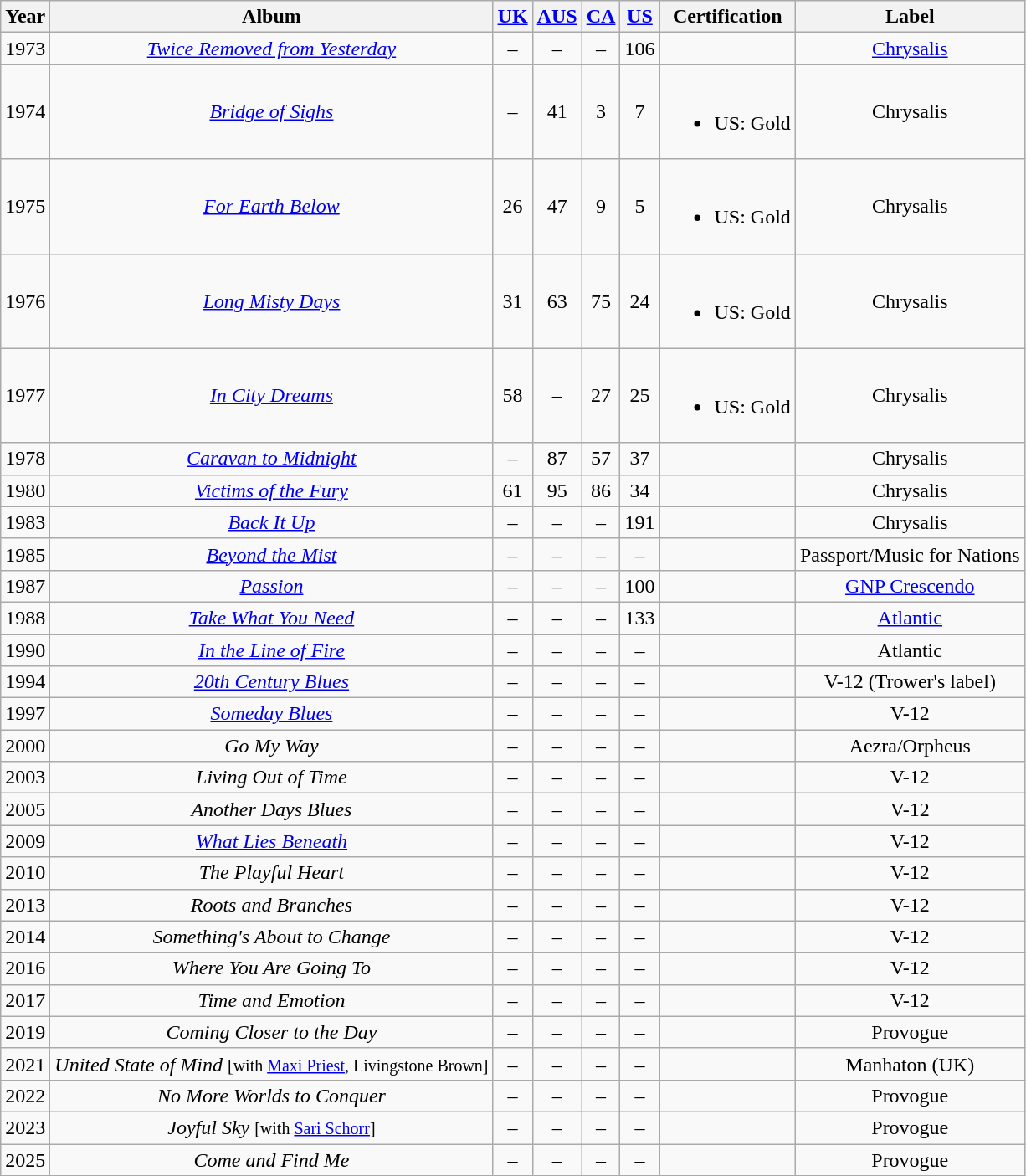<table class="wikitable"style="text-align:center;">
<tr>
<th>Year</th>
<th>Album</th>
<th><a href='#'>UK</a><br></th>
<th><a href='#'>AUS</a><br></th>
<th><a href='#'>CA</a><br></th>
<th><a href='#'>US</a><br></th>
<th>Certification</th>
<th>Label</th>
</tr>
<tr>
<td>1973</td>
<td><em><a href='#'>Twice Removed from Yesterday</a></em></td>
<td>–</td>
<td>–</td>
<td>–</td>
<td>106</td>
<td></td>
<td><a href='#'>Chrysalis</a></td>
</tr>
<tr>
<td>1974</td>
<td><em><a href='#'>Bridge of Sighs</a></em></td>
<td>–</td>
<td>41</td>
<td>3</td>
<td>7</td>
<td><br><ul><li>US: Gold</li></ul></td>
<td>Chrysalis</td>
</tr>
<tr>
<td>1975</td>
<td><em><a href='#'>For Earth Below</a></em></td>
<td>26</td>
<td>47</td>
<td>9</td>
<td>5</td>
<td><br><ul><li>US: Gold</li></ul></td>
<td>Chrysalis</td>
</tr>
<tr>
<td>1976</td>
<td><em><a href='#'>Long Misty Days</a></em></td>
<td>31</td>
<td>63</td>
<td>75</td>
<td>24</td>
<td><br><ul><li>US: Gold</li></ul></td>
<td>Chrysalis</td>
</tr>
<tr>
<td>1977</td>
<td><em><a href='#'>In City Dreams</a></em></td>
<td>58</td>
<td>–</td>
<td>27</td>
<td>25</td>
<td><br><ul><li>US: Gold</li></ul></td>
<td>Chrysalis</td>
</tr>
<tr>
<td>1978</td>
<td><em><a href='#'>Caravan to Midnight</a></em></td>
<td>–</td>
<td>87</td>
<td>57</td>
<td>37</td>
<td></td>
<td>Chrysalis</td>
</tr>
<tr>
<td>1980</td>
<td><em><a href='#'>Victims of the Fury</a></em></td>
<td>61</td>
<td>95</td>
<td>86</td>
<td>34</td>
<td></td>
<td>Chrysalis</td>
</tr>
<tr>
<td>1983</td>
<td><em><a href='#'>Back It Up</a></em></td>
<td>–</td>
<td>–</td>
<td>–</td>
<td>191</td>
<td></td>
<td>Chrysalis</td>
</tr>
<tr>
<td>1985</td>
<td><em><a href='#'>Beyond the Mist</a></em></td>
<td>–</td>
<td>–</td>
<td>–</td>
<td>–</td>
<td></td>
<td>Passport/Music for Nations</td>
</tr>
<tr>
<td>1987</td>
<td><em><a href='#'>Passion</a></em></td>
<td>–</td>
<td>–</td>
<td>–</td>
<td>100</td>
<td></td>
<td><a href='#'>GNP Crescendo</a></td>
</tr>
<tr>
<td>1988</td>
<td><em><a href='#'>Take What You Need</a></em></td>
<td>–</td>
<td>–</td>
<td>–</td>
<td>133</td>
<td></td>
<td><a href='#'>Atlantic</a></td>
</tr>
<tr>
<td>1990</td>
<td><em><a href='#'>In the Line of Fire</a></em></td>
<td>–</td>
<td>–</td>
<td>–</td>
<td>–</td>
<td></td>
<td>Atlantic</td>
</tr>
<tr>
<td>1994</td>
<td><em><a href='#'>20th Century Blues</a></em></td>
<td>–</td>
<td>–</td>
<td>–</td>
<td>–</td>
<td></td>
<td>V-12 (Trower's label)</td>
</tr>
<tr>
<td>1997</td>
<td><em><a href='#'>Someday Blues</a></em></td>
<td>–</td>
<td>–</td>
<td>–</td>
<td>–</td>
<td></td>
<td>V-12</td>
</tr>
<tr>
<td>2000</td>
<td><em>Go My Way</em></td>
<td>–</td>
<td>–</td>
<td>–</td>
<td>–</td>
<td></td>
<td>Aezra/Orpheus</td>
</tr>
<tr>
<td>2003</td>
<td><em>Living Out of Time</em></td>
<td>–</td>
<td>–</td>
<td>–</td>
<td>–</td>
<td></td>
<td>V-12</td>
</tr>
<tr>
<td>2005</td>
<td><em>Another Days Blues</em></td>
<td>–</td>
<td>–</td>
<td>–</td>
<td>–</td>
<td></td>
<td>V-12</td>
</tr>
<tr>
<td>2009</td>
<td><em><a href='#'>What Lies Beneath</a></em></td>
<td>–</td>
<td>–</td>
<td>–</td>
<td>–</td>
<td></td>
<td>V-12</td>
</tr>
<tr>
<td>2010</td>
<td><em>The Playful Heart</em></td>
<td>–</td>
<td>–</td>
<td>–</td>
<td>–</td>
<td></td>
<td>V-12</td>
</tr>
<tr>
<td>2013</td>
<td><em>Roots and Branches</em></td>
<td>–</td>
<td>–</td>
<td>–</td>
<td>–</td>
<td></td>
<td>V-12</td>
</tr>
<tr>
<td>2014</td>
<td><em>Something's About to Change</em></td>
<td>–</td>
<td>–</td>
<td>–</td>
<td>–</td>
<td></td>
<td>V-12</td>
</tr>
<tr>
<td>2016</td>
<td><em>Where You Are Going To</em></td>
<td>–</td>
<td>–</td>
<td>–</td>
<td>–</td>
<td></td>
<td>V-12</td>
</tr>
<tr>
<td>2017</td>
<td><em>Time and Emotion</em></td>
<td>–</td>
<td>–</td>
<td>–</td>
<td>–</td>
<td></td>
<td>V-12</td>
</tr>
<tr>
<td>2019</td>
<td><em>Coming Closer to the Day</em></td>
<td>–</td>
<td>–</td>
<td>–</td>
<td>–</td>
<td></td>
<td>Provogue</td>
</tr>
<tr>
<td>2021</td>
<td><em>United State of Mind</em> <small>[with <a href='#'>Maxi Priest</a>, Livingstone Brown]</small></td>
<td>–</td>
<td>–</td>
<td>–</td>
<td>–</td>
<td></td>
<td>Manhaton (UK)</td>
</tr>
<tr>
<td>2022</td>
<td><em>No More Worlds to Conquer</em></td>
<td>–</td>
<td>–</td>
<td>–</td>
<td>–</td>
<td></td>
<td>Provogue</td>
</tr>
<tr>
<td>2023</td>
<td><em>Joyful Sky</em> <small>[with <a href='#'>Sari Schorr</a>]</small></td>
<td>–</td>
<td>–</td>
<td>–</td>
<td>–</td>
<td></td>
<td>Provogue</td>
</tr>
<tr>
<td>2025</td>
<td><em>Come and Find Me</em></td>
<td>–</td>
<td>–</td>
<td>–</td>
<td>–</td>
<td></td>
<td>Provogue</td>
</tr>
</table>
